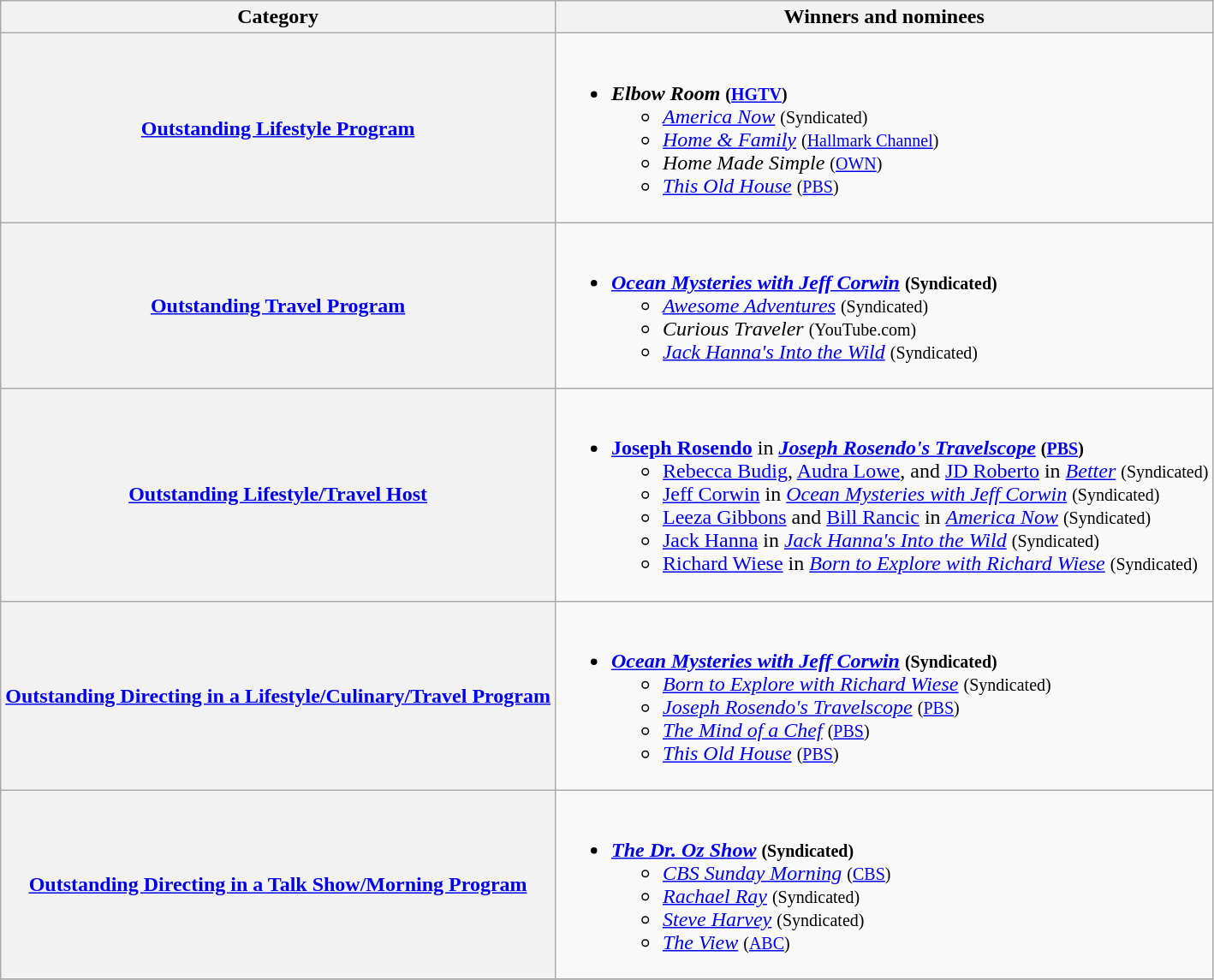<table class="wikitable sortable">
<tr>
<th scope="col">Category</th>
<th scope="col">Winners and nominees</th>
</tr>
<tr>
<th scope="row"><a href='#'>Outstanding Lifestyle Program</a></th>
<td><br><ul><li><strong><em>Elbow Room</em></strong> <small><strong>(<a href='#'>HGTV</a>)</strong></small><ul><li><em><a href='#'>America Now</a></em> <small>(Syndicated)</small></li><li><em><a href='#'>Home & Family</a></em> <small>(<a href='#'>Hallmark Channel</a>)</small></li><li><em>Home Made Simple</em> <small>(<a href='#'>OWN</a>)</small></li><li><em><a href='#'>This Old House</a></em> <small>(<a href='#'>PBS</a>)</small></li></ul></li></ul></td>
</tr>
<tr>
<th scope="row"><a href='#'>Outstanding Travel Program</a></th>
<td><br><ul><li><strong><em><a href='#'>Ocean Mysteries with Jeff Corwin</a></em></strong> <small><strong>(Syndicated)</strong></small><ul><li><em><a href='#'>Awesome Adventures</a></em> <small>(Syndicated)</small></li><li><em>Curious Traveler</em> <small>(YouTube.com)</small></li><li><em><a href='#'>Jack Hanna's Into the Wild</a></em> <small>(Syndicated)</small></li></ul></li></ul></td>
</tr>
<tr>
<th scope="raw"><a href='#'>Outstanding Lifestyle/Travel Host</a></th>
<td><br><ul><li><strong><a href='#'>Joseph Rosendo</a></strong> in <strong><em><a href='#'>Joseph Rosendo's Travelscope</a></em></strong> <small><strong>(<a href='#'>PBS</a>)</strong></small><ul><li><a href='#'>Rebecca Budig</a>, <a href='#'>Audra Lowe</a>, and <a href='#'>JD Roberto</a> in <em><a href='#'>Better</a></em> <small>(Syndicated)</small></li><li><a href='#'>Jeff Corwin</a> in <em><a href='#'>Ocean Mysteries with Jeff Corwin</a></em> <small>(Syndicated)</small></li><li><a href='#'>Leeza Gibbons</a> and <a href='#'>Bill Rancic</a> in <em><a href='#'>America Now</a></em> <small>(Syndicated)</small></li><li><a href='#'>Jack Hanna</a> in <em><a href='#'>Jack Hanna's Into the Wild</a></em> <small>(Syndicated)</small></li><li><a href='#'>Richard Wiese</a> in <em><a href='#'>Born to Explore with Richard Wiese</a></em> <small>(Syndicated)</small></li></ul></li></ul></td>
</tr>
<tr>
<th scope="row"><a href='#'>Outstanding Directing in a Lifestyle/Culinary/Travel Program</a></th>
<td><br><ul><li><strong><em><a href='#'>Ocean Mysteries with Jeff Corwin</a></em></strong> <small><strong>(Syndicated)</strong></small><ul><li><em><a href='#'>Born to Explore with Richard Wiese</a></em> <small>(Syndicated)</small></li><li><em><a href='#'>Joseph Rosendo's Travelscope</a></em> <small>(<a href='#'>PBS</a>)</small></li><li><em><a href='#'>The Mind of a Chef</a></em> <small>(<a href='#'>PBS</a>)</small></li><li><em><a href='#'>This Old House</a></em> <small>(<a href='#'>PBS</a>)</small></li></ul></li></ul></td>
</tr>
<tr>
<th scope="row"><a href='#'>Outstanding Directing in a Talk Show/Morning Program</a></th>
<td><br><ul><li><strong><em><a href='#'>The Dr. Oz Show</a></em></strong> <small><strong>(Syndicated)</strong></small><ul><li><em><a href='#'>CBS Sunday Morning</a></em> <small>(<a href='#'>CBS</a>)</small></li><li><em><a href='#'>Rachael Ray</a></em> <small>(Syndicated)</small></li><li><em><a href='#'>Steve Harvey</a></em> <small>(Syndicated)</small></li><li><em><a href='#'>The View</a></em> <small>(<a href='#'>ABC</a>)</small></li></ul></li></ul></td>
</tr>
<tr>
</tr>
</table>
